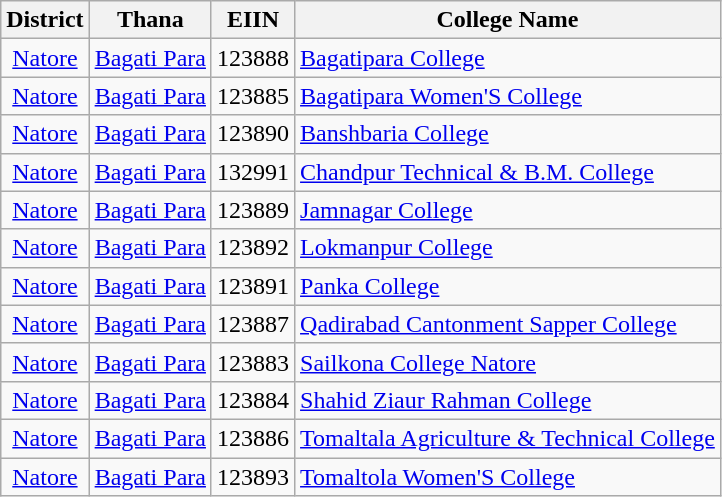<table class="wikitable">
<tr>
<th style="text-align: center;">District</th>
<th style="text-align: center;">Thana</th>
<th style="text-align: center;">EIIN</th>
<th style="text-align: center;">College Name</th>
</tr>
<tr>
<td style="text-align: center;"><a href='#'>Natore</a></td>
<td style="text-align: center;"><a href='#'>Bagati Para</a></td>
<td style="text-align: center;">123888</td>
<td><a href='#'>Bagatipara College</a></td>
</tr>
<tr>
<td style="text-align: center;"><a href='#'>Natore</a></td>
<td style="text-align: center;"><a href='#'>Bagati Para</a></td>
<td style="text-align: center;">123885</td>
<td><a href='#'>Bagatipara Women'S College</a></td>
</tr>
<tr>
<td style="text-align: center;"><a href='#'>Natore</a></td>
<td style="text-align: center;"><a href='#'>Bagati Para</a></td>
<td style="text-align: center;">123890</td>
<td><a href='#'>Banshbaria College</a></td>
</tr>
<tr>
<td style="text-align: center;"><a href='#'>Natore</a></td>
<td style="text-align: center;"><a href='#'>Bagati Para</a></td>
<td style="text-align: center;">132991</td>
<td><a href='#'>Chandpur Technical & B.M. College</a></td>
</tr>
<tr>
<td style="text-align: center;"><a href='#'>Natore</a></td>
<td style="text-align: center;"><a href='#'>Bagati Para</a></td>
<td style="text-align: center;">123889</td>
<td><a href='#'>Jamnagar College</a></td>
</tr>
<tr>
<td style="text-align: center;"><a href='#'>Natore</a></td>
<td style="text-align: center;"><a href='#'>Bagati Para</a></td>
<td style="text-align: center;">123892</td>
<td><a href='#'>Lokmanpur College</a></td>
</tr>
<tr>
<td style="text-align: center;"><a href='#'>Natore</a></td>
<td style="text-align: center;"><a href='#'>Bagati Para</a></td>
<td style="text-align: center;">123891</td>
<td><a href='#'>Panka College</a></td>
</tr>
<tr>
<td style="text-align: center;"><a href='#'>Natore</a></td>
<td style="text-align: center;"><a href='#'>Bagati Para</a></td>
<td style="text-align: center;">123887</td>
<td><a href='#'>Qadirabad Cantonment Sapper College</a></td>
</tr>
<tr>
<td style="text-align: center;"><a href='#'>Natore</a></td>
<td style="text-align: center;"><a href='#'>Bagati Para</a></td>
<td style="text-align: center;">123883</td>
<td><a href='#'>Sailkona College Natore</a></td>
</tr>
<tr>
<td style="text-align: center;"><a href='#'>Natore</a></td>
<td style="text-align: center;"><a href='#'>Bagati Para</a></td>
<td style="text-align: center;">123884</td>
<td><a href='#'>Shahid Ziaur Rahman College</a></td>
</tr>
<tr>
<td style="text-align: center;"><a href='#'>Natore</a></td>
<td style="text-align: center;"><a href='#'>Bagati Para</a></td>
<td style="text-align: center;">123886</td>
<td><a href='#'>Tomaltala Agriculture & Technical College</a></td>
</tr>
<tr>
<td style="text-align: center;"><a href='#'>Natore</a></td>
<td style="text-align: center;"><a href='#'>Bagati Para</a></td>
<td style="text-align: center;">123893</td>
<td><a href='#'>Tomaltola Women'S College</a></td>
</tr>
</table>
